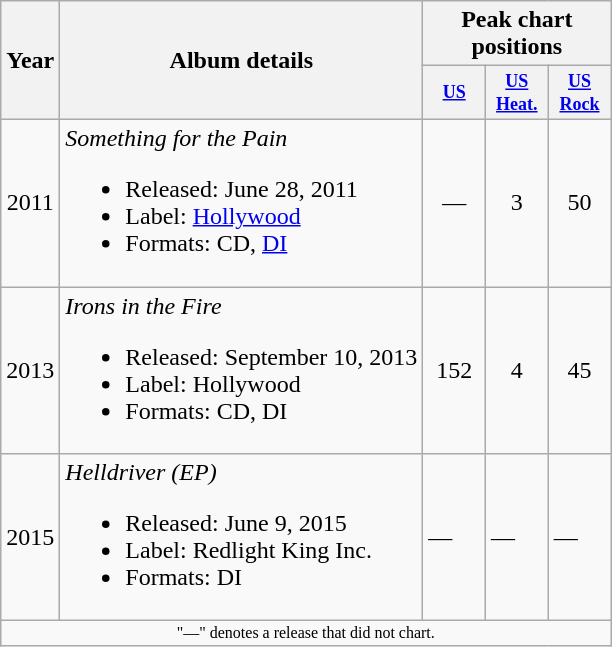<table class="wikitable">
<tr>
<th rowspan="2">Year</th>
<th rowspan="2">Album details</th>
<th colspan="3">Peak chart positions</th>
</tr>
<tr>
<th style="width:3em;font-size:75%"><a href='#'>US</a><br></th>
<th style="width:3em;font-size:75%"><a href='#'>US<br>Heat.</a><br></th>
<th style="width:3em;font-size:75%"><a href='#'>US<br>Rock</a><br></th>
</tr>
<tr>
<td style="text-align:center;">2011</td>
<td align="left"><em>Something for the Pain</em><br><ul><li>Released: June 28, 2011</li><li>Label: <a href='#'>Hollywood</a></li><li>Formats: CD, <a href='#'>DI</a></li></ul></td>
<td style="text-align:center;">—</td>
<td style="text-align:center;">3</td>
<td style="text-align:center;">50</td>
</tr>
<tr>
<td style="text-align:center;">2013</td>
<td align="left"><em>Irons in the Fire</em><br><ul><li>Released: September 10, 2013</li><li>Label: Hollywood</li><li>Formats: CD, DI</li></ul></td>
<td style="text-align:center;">152</td>
<td style="text-align:center;">4</td>
<td style="text-align:center;">45</td>
</tr>
<tr>
<td>2015</td>
<td><em>Helldriver (EP)</em><br><ul><li>Released: June 9, 2015</li><li>Label: Redlight King Inc.</li><li>Formats: DI</li></ul></td>
<td>—</td>
<td>—</td>
<td>—</td>
</tr>
<tr>
<td colspan="8" style="text-align:center; font-size:8pt;">"—" denotes a release that did not chart.</td>
</tr>
</table>
